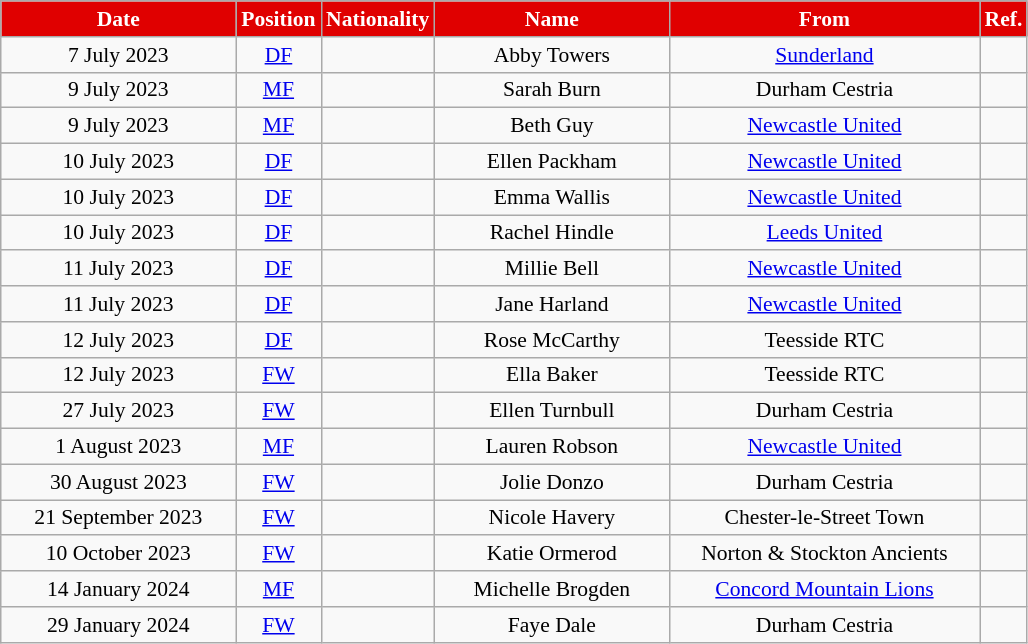<table class="wikitable" style="text-align:center; font-size:90%; ">
<tr>
<th style="background:#E00000; color:#FFFFFF;width:150px; ">Date</th>
<th style="background:#E00000; color:#FFFFFF;width:50px; ">Position</th>
<th style="background:#E00000; color:#FFFFFF;width:50px; ">Nationality</th>
<th style="background:#E00000; color:#FFFFFF;width:150px ">Name</th>
<th style="background:#E00000; color:#FFFFFF;width:200px ">From</th>
<th style="background:#E00000; color:#FFFFFF;width:25px; ">Ref.</th>
</tr>
<tr>
<td>7 July 2023</td>
<td><a href='#'>DF</a></td>
<td></td>
<td>Abby Towers</td>
<td> <a href='#'>Sunderland</a></td>
<td></td>
</tr>
<tr>
<td>9 July 2023</td>
<td><a href='#'>MF</a></td>
<td></td>
<td>Sarah Burn</td>
<td> Durham Cestria</td>
<td></td>
</tr>
<tr>
<td>9 July 2023</td>
<td><a href='#'>MF</a></td>
<td></td>
<td>Beth Guy</td>
<td> <a href='#'>Newcastle United</a></td>
<td></td>
</tr>
<tr>
<td>10 July 2023</td>
<td><a href='#'>DF</a></td>
<td></td>
<td>Ellen Packham</td>
<td> <a href='#'>Newcastle United</a></td>
<td></td>
</tr>
<tr>
<td>10 July 2023</td>
<td><a href='#'>DF</a></td>
<td></td>
<td>Emma Wallis</td>
<td> <a href='#'>Newcastle United</a></td>
<td></td>
</tr>
<tr>
<td>10 July 2023</td>
<td><a href='#'>DF</a></td>
<td></td>
<td>Rachel Hindle</td>
<td> <a href='#'>Leeds United</a></td>
<td></td>
</tr>
<tr>
<td>11 July 2023</td>
<td><a href='#'>DF</a></td>
<td></td>
<td>Millie Bell</td>
<td> <a href='#'>Newcastle United</a></td>
<td></td>
</tr>
<tr>
<td>11 July 2023</td>
<td><a href='#'>DF</a></td>
<td></td>
<td>Jane Harland</td>
<td> <a href='#'>Newcastle United</a></td>
<td></td>
</tr>
<tr>
<td>12 July 2023</td>
<td><a href='#'>DF</a></td>
<td></td>
<td>Rose McCarthy</td>
<td> Teesside RTC</td>
<td></td>
</tr>
<tr>
<td>12 July 2023</td>
<td><a href='#'>FW</a></td>
<td></td>
<td>Ella Baker</td>
<td> Teesside RTC</td>
<td></td>
</tr>
<tr>
<td>27 July 2023</td>
<td><a href='#'>FW</a></td>
<td></td>
<td>Ellen Turnbull</td>
<td> Durham Cestria</td>
<td></td>
</tr>
<tr>
<td>1 August 2023</td>
<td><a href='#'>MF</a></td>
<td></td>
<td>Lauren Robson</td>
<td> <a href='#'>Newcastle United</a></td>
<td></td>
</tr>
<tr>
<td>30 August 2023</td>
<td><a href='#'>FW</a></td>
<td></td>
<td>Jolie Donzo</td>
<td> Durham Cestria</td>
<td></td>
</tr>
<tr>
<td>21 September 2023</td>
<td><a href='#'>FW</a></td>
<td></td>
<td>Nicole Havery</td>
<td> Chester-le-Street Town</td>
<td></td>
</tr>
<tr>
<td>10 October 2023</td>
<td><a href='#'>FW</a></td>
<td></td>
<td>Katie Ormerod</td>
<td> Norton & Stockton Ancients</td>
<td></td>
</tr>
<tr>
<td>14 January 2024</td>
<td><a href='#'>MF</a></td>
<td></td>
<td>Michelle Brogden</td>
<td> <a href='#'>Concord Mountain Lions</a></td>
<td></td>
</tr>
<tr>
<td>29 January 2024</td>
<td><a href='#'>FW</a></td>
<td></td>
<td>Faye Dale</td>
<td> Durham Cestria</td>
<td></td>
</tr>
</table>
